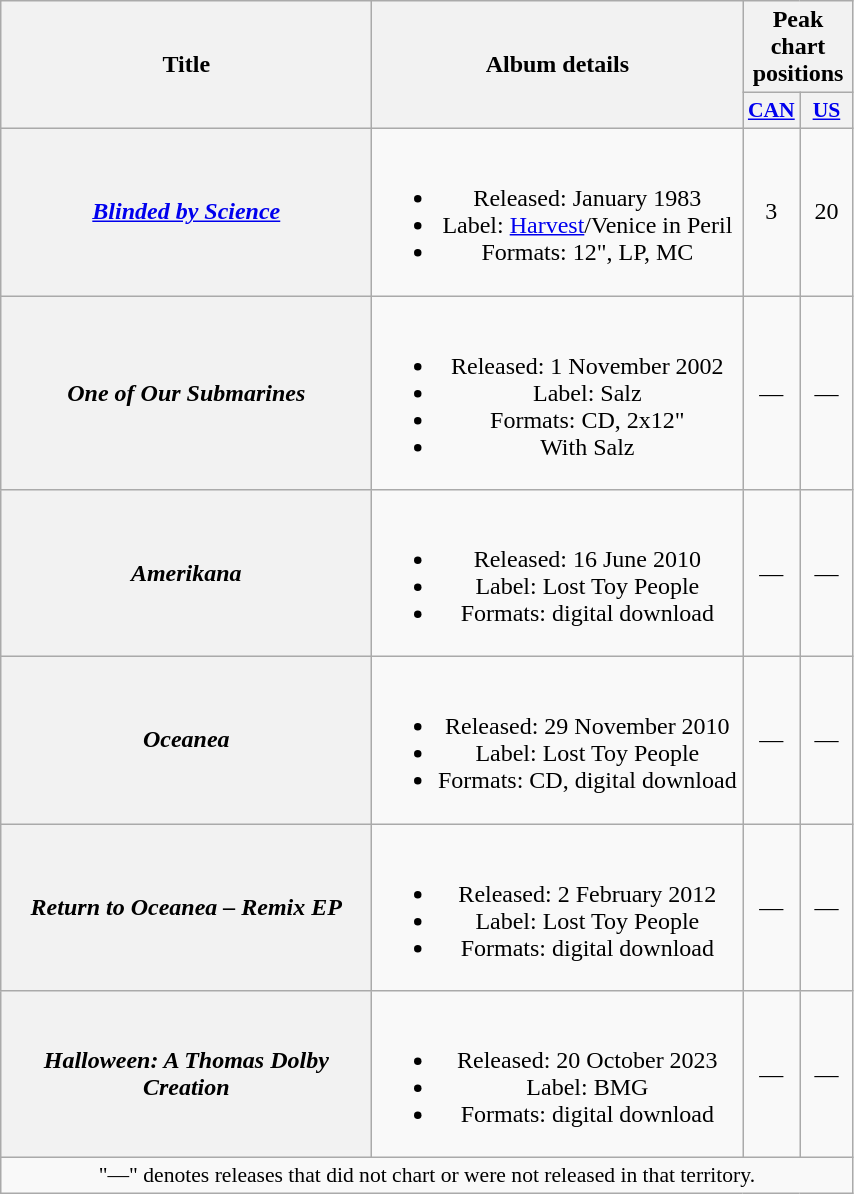<table class="wikitable plainrowheaders" style="text-align:center;">
<tr>
<th rowspan="2" scope="col" style="width:15em;">Title</th>
<th rowspan="2" scope="col" style="width:15em;">Album details</th>
<th colspan="2">Peak chart positions</th>
</tr>
<tr>
<th scope="col" style="width:2em;font-size:90%;"><a href='#'>CAN</a><br></th>
<th scope="col" style="width:2em;font-size:90%;"><a href='#'>US</a><br></th>
</tr>
<tr>
<th scope="row"><em><a href='#'>Blinded by Science</a></em></th>
<td><br><ul><li>Released: January 1983</li><li>Label: <a href='#'>Harvest</a>/Venice in Peril</li><li>Formats: 12", LP, MC</li></ul></td>
<td>3</td>
<td>20</td>
</tr>
<tr>
<th scope="row"><em>One of Our Submarines</em></th>
<td><br><ul><li>Released: 1 November 2002</li><li>Label: Salz</li><li>Formats: CD, 2x12"</li><li>With Salz</li></ul></td>
<td>—</td>
<td>—</td>
</tr>
<tr>
<th scope="row"><em>Amerikana</em></th>
<td><br><ul><li>Released: 16 June 2010</li><li>Label: Lost Toy People</li><li>Formats: digital download</li></ul></td>
<td>—</td>
<td>—</td>
</tr>
<tr>
<th scope="row"><em>Oceanea</em></th>
<td><br><ul><li>Released: 29 November 2010</li><li>Label: Lost Toy People</li><li>Formats: CD, digital download</li></ul></td>
<td>—</td>
<td>—</td>
</tr>
<tr>
<th scope="row"><em>Return to Oceanea – Remix EP</em></th>
<td><br><ul><li>Released: 2 February 2012</li><li>Label: Lost Toy People</li><li>Formats: digital download</li></ul></td>
<td>—</td>
<td>—</td>
</tr>
<tr>
<th scope="row"><em>Halloween: A Thomas Dolby Creation</em></th>
<td><br><ul><li>Released: 20 October 2023</li><li>Label: BMG</li><li>Formats: digital download</li></ul></td>
<td>—</td>
<td>—</td>
</tr>
<tr>
<td colspan="4" style="font-size:90%">"—" denotes releases that did not chart or were not released in that territory.</td>
</tr>
</table>
